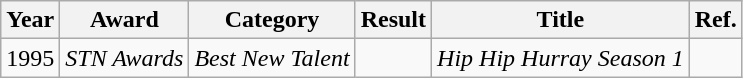<table class="wikitable">
<tr>
<th>Year</th>
<th>Award</th>
<th>Category</th>
<th>Result</th>
<th>Title</th>
<th>Ref.</th>
</tr>
<tr>
<td>1995</td>
<td><em>STN Awards</em></td>
<td><em>Best New Talent</em></td>
<td></td>
<td><em>Hip Hip Hurray Season 1</em></td>
<td></td>
</tr>
</table>
